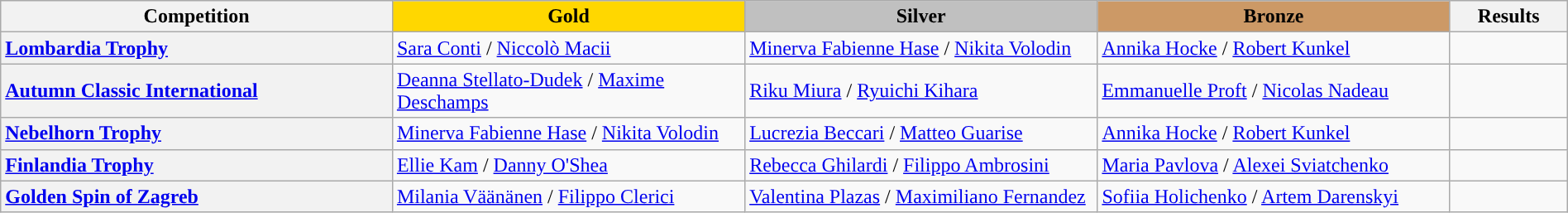<table class="wikitable unsortable" style="text-align:left; width:100%;">
<tr>
<th scope="col" style="text-align:center; width:25%;">Competition</th>
<td scope="col" style="text-align:center; width:22.5%; background:gold"><strong>Gold</strong></td>
<td scope="col" style="text-align:center; width:22.5%; background:silver"><strong>Silver</strong></td>
<td scope="col" style="text-align:center; width:22.5%; background:#c96"><strong>Bronze</strong></td>
<th scope="col" style="text-align:center; width:7.5%;">Results</th>
</tr>
<tr>
<th scope="row" style="text-align:left"> <a href='#'>Lombardia Trophy</a></th>
<td> <a href='#'>Sara Conti</a> / <a href='#'>Niccolò Macii</a></td>
<td> <a href='#'>Minerva Fabienne Hase</a> / <a href='#'>Nikita Volodin</a></td>
<td> <a href='#'>Annika Hocke</a> / <a href='#'>Robert Kunkel</a></td>
<td></td>
</tr>
<tr>
<th scope="row" style="text-align:left"> <a href='#'>Autumn Classic International</a></th>
<td> <a href='#'>Deanna Stellato-Dudek</a> / <a href='#'>Maxime Deschamps</a></td>
<td> <a href='#'>Riku Miura</a> / <a href='#'>Ryuichi Kihara</a></td>
<td> <a href='#'>Emmanuelle Proft</a> / <a href='#'>Nicolas Nadeau</a></td>
<td></td>
</tr>
<tr>
<th scope="row" style="text-align:left"> <a href='#'>Nebelhorn Trophy</a></th>
<td> <a href='#'>Minerva Fabienne Hase</a> / <a href='#'>Nikita Volodin</a></td>
<td> <a href='#'>Lucrezia Beccari</a> / <a href='#'>Matteo Guarise</a></td>
<td> <a href='#'>Annika Hocke</a> / <a href='#'>Robert Kunkel</a></td>
<td></td>
</tr>
<tr>
<th scope="row" style="text-align:left"> <a href='#'>Finlandia Trophy</a></th>
<td> <a href='#'>Ellie Kam</a> / <a href='#'>Danny O'Shea</a></td>
<td> <a href='#'>Rebecca Ghilardi</a> / <a href='#'>Filippo Ambrosini</a></td>
<td> <a href='#'>Maria Pavlova</a> / <a href='#'>Alexei Sviatchenko</a></td>
<td></td>
</tr>
<tr>
<th scope="row" style="text-align:left"> <a href='#'>Golden Spin of Zagreb</a></th>
<td> <a href='#'>Milania Väänänen</a> / <a href='#'>Filippo Clerici</a></td>
<td> <a href='#'>Valentina Plazas</a> / <a href='#'>Maximiliano Fernandez</a></td>
<td> <a href='#'>Sofiia Holichenko</a> / <a href='#'>Artem Darenskyi</a></td>
<td></td>
</tr>
</table>
